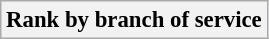<table class = "wikitable" style="border:1px solid #8888aa; background:#f7f8ff; padding:5px; font-size:95%; margin:0 12px 12px 0; text-align:center;">
<tr>
<th colspan=30>Rank by branch of service<br>






</th>
</tr>
</table>
